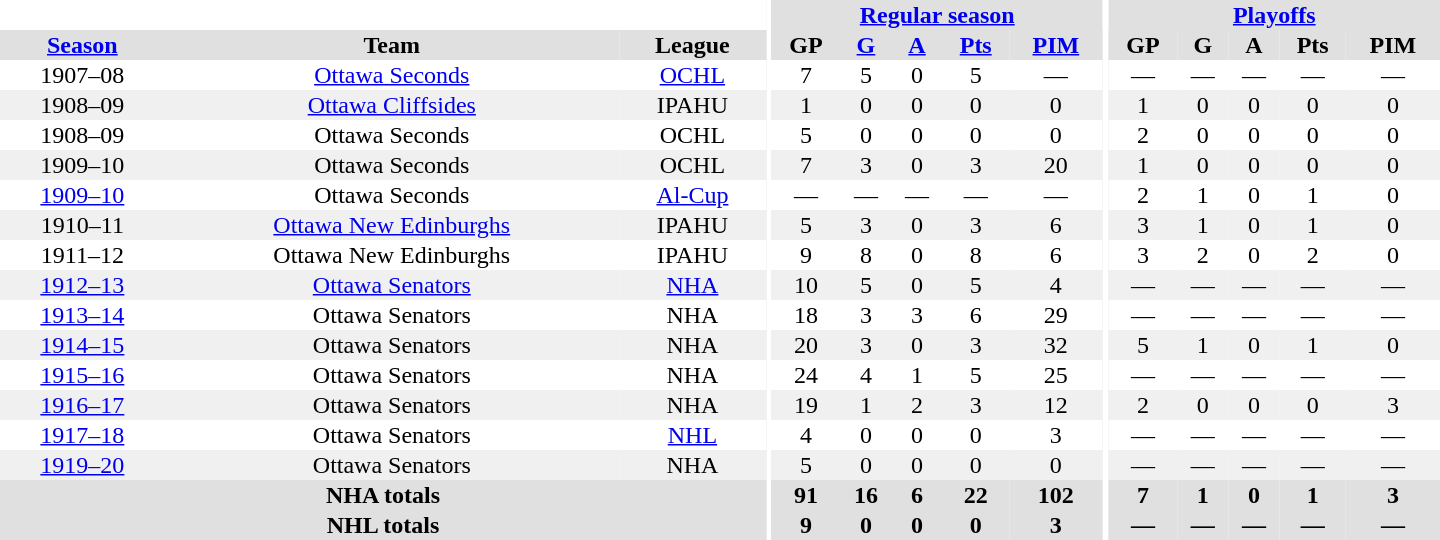<table border="0" cellpadding="1" cellspacing="0" style="text-align:center; width:60em">
<tr bgcolor="#e0e0e0">
<th colspan="3" bgcolor="#ffffff"></th>
<th rowspan="100" bgcolor="#ffffff"></th>
<th colspan="5"><a href='#'>Regular season</a></th>
<th rowspan="100" bgcolor="#ffffff"></th>
<th colspan="5"><a href='#'>Playoffs</a></th>
</tr>
<tr bgcolor="#e0e0e0">
<th><a href='#'>Season</a></th>
<th>Team</th>
<th>League</th>
<th>GP</th>
<th><a href='#'>G</a></th>
<th><a href='#'>A</a></th>
<th><a href='#'>Pts</a></th>
<th><a href='#'>PIM</a></th>
<th>GP</th>
<th>G</th>
<th>A</th>
<th>Pts</th>
<th>PIM</th>
</tr>
<tr>
<td>1907–08</td>
<td><a href='#'>Ottawa Seconds</a></td>
<td><a href='#'>OCHL</a></td>
<td>7</td>
<td>5</td>
<td>0</td>
<td>5</td>
<td>—</td>
<td>—</td>
<td>—</td>
<td>—</td>
<td>—</td>
<td>—</td>
</tr>
<tr bgcolor="#f0f0f0">
<td>1908–09</td>
<td><a href='#'>Ottawa Cliffsides</a></td>
<td>IPAHU</td>
<td>1</td>
<td>0</td>
<td>0</td>
<td>0</td>
<td>0</td>
<td>1</td>
<td>0</td>
<td>0</td>
<td>0</td>
<td>0</td>
</tr>
<tr>
<td>1908–09</td>
<td>Ottawa Seconds</td>
<td>OCHL</td>
<td>5</td>
<td>0</td>
<td>0</td>
<td>0</td>
<td>0</td>
<td>2</td>
<td>0</td>
<td>0</td>
<td>0</td>
<td>0</td>
</tr>
<tr bgcolor="#f0f0f0">
<td>1909–10</td>
<td>Ottawa Seconds</td>
<td>OCHL</td>
<td>7</td>
<td>3</td>
<td>0</td>
<td>3</td>
<td>20</td>
<td>1</td>
<td>0</td>
<td>0</td>
<td>0</td>
<td>0</td>
</tr>
<tr>
<td><a href='#'>1909–10</a></td>
<td>Ottawa Seconds</td>
<td><a href='#'>Al-Cup</a></td>
<td>—</td>
<td>—</td>
<td>—</td>
<td>—</td>
<td>—</td>
<td>2</td>
<td>1</td>
<td>0</td>
<td>1</td>
<td>0</td>
</tr>
<tr bgcolor="#f0f0f0">
<td>1910–11</td>
<td><a href='#'>Ottawa New Edinburghs</a></td>
<td>IPAHU</td>
<td>5</td>
<td>3</td>
<td>0</td>
<td>3</td>
<td>6</td>
<td>3</td>
<td>1</td>
<td>0</td>
<td>1</td>
<td>0</td>
</tr>
<tr>
<td>1911–12</td>
<td>Ottawa New Edinburghs</td>
<td>IPAHU</td>
<td>9</td>
<td>8</td>
<td>0</td>
<td>8</td>
<td>6</td>
<td>3</td>
<td>2</td>
<td>0</td>
<td>2</td>
<td>0</td>
</tr>
<tr bgcolor="#f0f0f0">
<td><a href='#'>1912–13</a></td>
<td><a href='#'>Ottawa Senators</a></td>
<td><a href='#'>NHA</a></td>
<td>10</td>
<td>5</td>
<td>0</td>
<td>5</td>
<td>4</td>
<td>—</td>
<td>—</td>
<td>—</td>
<td>—</td>
<td>—</td>
</tr>
<tr>
<td><a href='#'>1913–14</a></td>
<td>Ottawa Senators</td>
<td>NHA</td>
<td>18</td>
<td>3</td>
<td>3</td>
<td>6</td>
<td>29</td>
<td>—</td>
<td>—</td>
<td>—</td>
<td>—</td>
<td>—</td>
</tr>
<tr bgcolor="#f0f0f0">
<td><a href='#'>1914–15</a></td>
<td>Ottawa Senators</td>
<td>NHA</td>
<td>20</td>
<td>3</td>
<td>0</td>
<td>3</td>
<td>32</td>
<td>5</td>
<td>1</td>
<td>0</td>
<td>1</td>
<td>0</td>
</tr>
<tr>
<td><a href='#'>1915–16</a></td>
<td>Ottawa Senators</td>
<td>NHA</td>
<td>24</td>
<td>4</td>
<td>1</td>
<td>5</td>
<td>25</td>
<td>—</td>
<td>—</td>
<td>—</td>
<td>—</td>
<td>—</td>
</tr>
<tr bgcolor="#f0f0f0">
<td><a href='#'>1916–17</a></td>
<td>Ottawa Senators</td>
<td>NHA</td>
<td>19</td>
<td>1</td>
<td>2</td>
<td>3</td>
<td>12</td>
<td>2</td>
<td>0</td>
<td>0</td>
<td>0</td>
<td>3</td>
</tr>
<tr>
<td><a href='#'>1917–18</a></td>
<td>Ottawa Senators</td>
<td><a href='#'>NHL</a></td>
<td>4</td>
<td>0</td>
<td>0</td>
<td>0</td>
<td>3</td>
<td>—</td>
<td>—</td>
<td>—</td>
<td>—</td>
<td>—</td>
</tr>
<tr bgcolor="#f0f0f0">
<td><a href='#'>1919–20</a></td>
<td>Ottawa Senators</td>
<td>NHA</td>
<td>5</td>
<td>0</td>
<td>0</td>
<td>0</td>
<td>0</td>
<td>—</td>
<td>—</td>
<td>—</td>
<td>—</td>
<td>—</td>
</tr>
<tr bgcolor="#e0e0e0">
<th colspan="3">NHA totals</th>
<th>91</th>
<th>16</th>
<th>6</th>
<th>22</th>
<th>102</th>
<th>7</th>
<th>1</th>
<th>0</th>
<th>1</th>
<th>3</th>
</tr>
<tr bgcolor="#e0e0e0">
<th colspan="3">NHL totals</th>
<th>9</th>
<th>0</th>
<th>0</th>
<th>0</th>
<th>3</th>
<th>—</th>
<th>—</th>
<th>—</th>
<th>—</th>
<th>—</th>
</tr>
</table>
